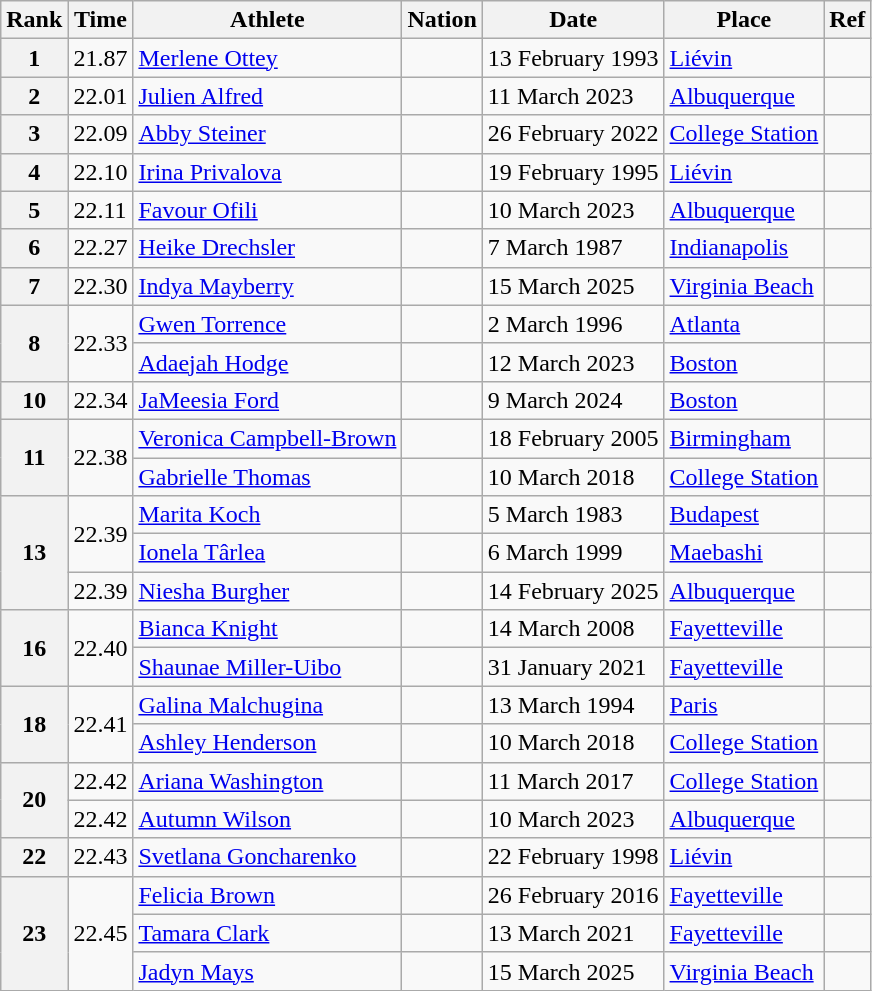<table class="wikitable sortable">
<tr>
<th>Rank</th>
<th>Time</th>
<th>Athlete</th>
<th>Nation</th>
<th>Date</th>
<th>Place</th>
<th>Ref</th>
</tr>
<tr>
<th>1</th>
<td>21.87</td>
<td><a href='#'>Merlene Ottey</a></td>
<td></td>
<td>13 February 1993</td>
<td><a href='#'>Liévin</a></td>
<td></td>
</tr>
<tr>
<th>2</th>
<td>22.01 </td>
<td><a href='#'>Julien Alfred</a></td>
<td></td>
<td>11 March 2023</td>
<td><a href='#'>Albuquerque</a></td>
<td></td>
</tr>
<tr>
<th>3</th>
<td>22.09</td>
<td><a href='#'>Abby Steiner</a></td>
<td></td>
<td>26 February 2022</td>
<td><a href='#'>College Station</a></td>
<td></td>
</tr>
<tr>
<th>4</th>
<td>22.10</td>
<td><a href='#'>Irina Privalova</a></td>
<td></td>
<td>19 February 1995</td>
<td><a href='#'>Liévin</a></td>
<td></td>
</tr>
<tr>
<th>5</th>
<td>22.11 </td>
<td><a href='#'>Favour Ofili</a></td>
<td></td>
<td>10 March 2023</td>
<td><a href='#'>Albuquerque</a></td>
<td></td>
</tr>
<tr>
<th>6</th>
<td>22.27</td>
<td><a href='#'>Heike Drechsler</a></td>
<td></td>
<td>7 March 1987</td>
<td><a href='#'>Indianapolis</a></td>
<td></td>
</tr>
<tr>
<th>7</th>
<td>22.30</td>
<td><a href='#'>Indya Mayberry</a></td>
<td></td>
<td>15 March 2025</td>
<td><a href='#'>Virginia Beach</a></td>
<td></td>
</tr>
<tr>
<th rowspan="2">8</th>
<td rowspan="2">22.33</td>
<td><a href='#'>Gwen Torrence</a></td>
<td></td>
<td>2 March 1996</td>
<td><a href='#'>Atlanta</a></td>
<td></td>
</tr>
<tr>
<td><a href='#'>Adaejah Hodge</a></td>
<td></td>
<td>12 March 2023</td>
<td><a href='#'>Boston</a></td>
<td></td>
</tr>
<tr>
<th>10</th>
<td>22.34</td>
<td><a href='#'>JaMeesia Ford</a></td>
<td></td>
<td>9 March 2024</td>
<td><a href='#'>Boston</a></td>
<td></td>
</tr>
<tr>
<th rowspan="2">11</th>
<td rowspan="2">22.38</td>
<td><a href='#'>Veronica Campbell-Brown</a></td>
<td></td>
<td>18 February 2005</td>
<td><a href='#'>Birmingham</a></td>
<td></td>
</tr>
<tr>
<td><a href='#'>Gabrielle Thomas</a></td>
<td></td>
<td>10 March 2018</td>
<td><a href='#'>College Station</a></td>
<td></td>
</tr>
<tr>
<th rowspan="3">13</th>
<td rowspan="2">22.39</td>
<td><a href='#'>Marita Koch</a></td>
<td></td>
<td>5 March 1983</td>
<td><a href='#'>Budapest</a></td>
<td></td>
</tr>
<tr>
<td><a href='#'>Ionela Târlea</a></td>
<td></td>
<td>6 March 1999</td>
<td><a href='#'>Maebashi</a></td>
<td></td>
</tr>
<tr>
<td>22.39 </td>
<td><a href='#'>Niesha Burgher</a></td>
<td></td>
<td>14 February 2025</td>
<td><a href='#'>Albuquerque</a></td>
<td></td>
</tr>
<tr>
<th rowspan="2">16</th>
<td rowspan="2">22.40</td>
<td><a href='#'>Bianca Knight</a></td>
<td></td>
<td>14 March 2008</td>
<td><a href='#'>Fayetteville</a></td>
<td></td>
</tr>
<tr>
<td><a href='#'>Shaunae Miller-Uibo</a></td>
<td></td>
<td>31 January 2021</td>
<td><a href='#'>Fayetteville</a></td>
<td></td>
</tr>
<tr>
<th rowspan="2">18</th>
<td rowspan="2">22.41</td>
<td><a href='#'>Galina Malchugina</a></td>
<td></td>
<td>13 March 1994</td>
<td><a href='#'>Paris</a></td>
<td></td>
</tr>
<tr>
<td><a href='#'>Ashley Henderson</a></td>
<td></td>
<td>10 March 2018</td>
<td><a href='#'>College Station</a></td>
<td></td>
</tr>
<tr>
<th rowspan="2">20</th>
<td>22.42</td>
<td><a href='#'>Ariana Washington</a></td>
<td></td>
<td>11 March 2017</td>
<td><a href='#'>College Station</a></td>
<td></td>
</tr>
<tr>
<td>22.42 </td>
<td><a href='#'>Autumn Wilson</a></td>
<td></td>
<td>10 March 2023</td>
<td><a href='#'>Albuquerque</a></td>
<td></td>
</tr>
<tr>
<th>22</th>
<td>22.43</td>
<td><a href='#'>Svetlana Goncharenko</a></td>
<td></td>
<td>22 February 1998</td>
<td><a href='#'>Liévin</a></td>
<td></td>
</tr>
<tr>
<th rowspan="3">23</th>
<td rowspan="3">22.45</td>
<td><a href='#'>Felicia Brown</a></td>
<td></td>
<td>26 February 2016</td>
<td><a href='#'>Fayetteville</a></td>
<td></td>
</tr>
<tr>
<td><a href='#'>Tamara Clark</a></td>
<td></td>
<td>13 March 2021</td>
<td><a href='#'>Fayetteville</a></td>
<td></td>
</tr>
<tr>
<td><a href='#'>Jadyn Mays</a></td>
<td></td>
<td>15 March 2025</td>
<td><a href='#'>Virginia Beach</a></td>
<td></td>
</tr>
</table>
